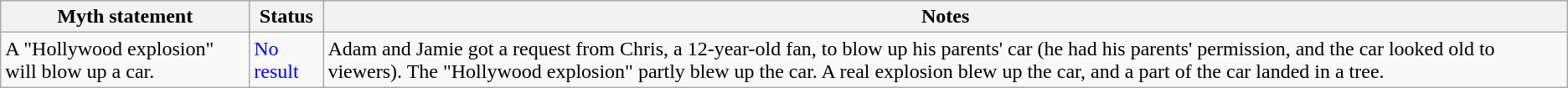<table class="wikitable plainrowheaders">
<tr>
<th>Myth statement</th>
<th>Status</th>
<th>Notes</th>
</tr>
<tr>
<td>A "Hollywood explosion" will blow up a car.</td>
<td style="color:blue">No result</td>
<td>Adam and Jamie got a request from Chris, a 12-year-old fan, to blow up his parents' car (he had his parents' permission, and the car looked old to viewers). The "Hollywood explosion" partly blew up the car. A real explosion blew up the car, and a part of the car landed in a tree.</td>
</tr>
</table>
